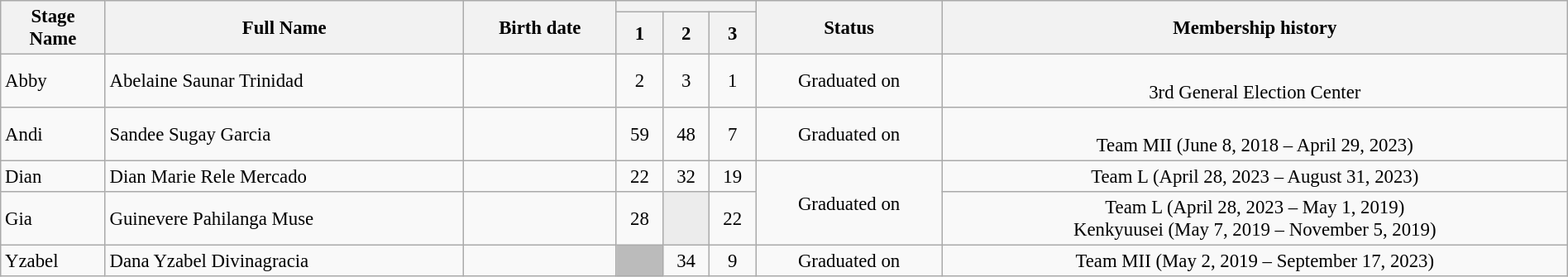<table class="wikitable sortable" style="font-size:95%;" width="100%">
<tr>
<th rowspan="2">Stage<br>Name</th>
<th rowspan="2">Full Name</th>
<th rowspan="2">Birth date</th>
<th colspan="3"></th>
<th rowspan="2">Status</th>
<th rowspan="2">Membership history</th>
</tr>
<tr>
<th>1</th>
<th>2</th>
<th>3</th>
</tr>
<tr>
<td>Abby</td>
<td>Abelaine Saunar Trinidad</td>
<td style="text-align:left;"></td>
<td style="text-align:center;">2</td>
<td style="text-align:center;">3</td>
<td style="text-align:center;">1</td>
<td style="text-align:center;">Graduated on<br></td>
<td style="text-align:center;"><br>3rd General Election Center</td>
</tr>
<tr>
<td>Andi</td>
<td>Sandee Sugay Garcia</td>
<td style="text-align:left;"></td>
<td style="text-align:center;">59</td>
<td style="text-align:center;">48</td>
<td style="text-align:center;">7</td>
<td style="text-align:center;">Graduated on<br></td>
<td style="text-align:center;"><br>Team MII (June 8, 2018 – April 29, 2023)</td>
</tr>
<tr>
<td>Dian</td>
<td>Dian Marie Rele Mercado</td>
<td style="text-align:left;"></td>
<td style="text-align:center;">22</td>
<td style="text-align:center;">32</td>
<td style="text-align:center;">19</td>
<td rowspan="2" style="text-align:center;">Graduated on<br></td>
<td style="text-align:center;">Team L (April 28, 2023 – August 31, 2023)</td>
</tr>
<tr>
<td>Gia</td>
<td>Guinevere Pahilanga Muse</td>
<td style="text-align:left;"></td>
<td style="text-align:center;">28</td>
<td style="background:#ececec; text-align:center; color:gray;"></td>
<td style="text-align:center;">22</td>
<td style="text-align:center;">Team L (April 28, 2023 – May 1, 2019)<br>Kenkyuusei (May 7, 2019 – November 5, 2019)<br></td>
</tr>
<tr>
<td>Yzabel</td>
<td>Dana Yzabel Divinagracia</td>
<td style="text-align:left;"></td>
<td style="background:#bbb;"> </td>
<td style="text-align:center;">34</td>
<td style="text-align:center;">9</td>
<td style="text-align:center;">Graduated on<br></td>
<td style="text-align:center;">Team MII (May 2, 2019 – September 17, 2023)</td>
</tr>
</table>
